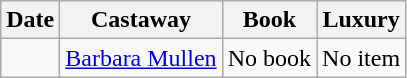<table class="wikitable sortable">
<tr>
<th>Date</th>
<th>Castaway</th>
<th>Book</th>
<th>Luxury</th>
</tr>
<tr>
<td></td>
<td><a href='#'>Barbara Mullen</a></td>
<td>No book</td>
<td>No item</td>
</tr>
</table>
